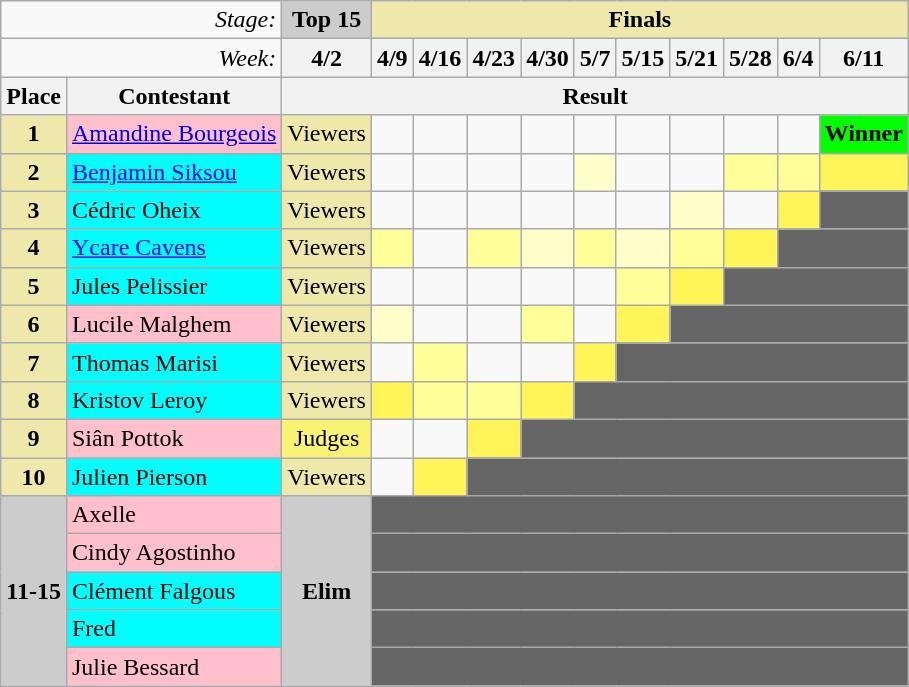<table class="wikitable" align="left"|>
<tr>
<td colspan="2" align="right"><em>Stage:</em></td>
<td bgcolor="#CCCCCC" align="center"><strong>Top 15</strong></td>
<td colspan="10" bgcolor="palegoldenrod" align="Center"><strong>Finals</strong></td>
</tr>
<tr>
<td colspan="2" align="right"><em>Week:</em></td>
<th>4/2</th>
<th>4/9</th>
<th>4/16</th>
<th>4/23</th>
<th>4/30</th>
<th>5/7</th>
<th>5/15</th>
<th>5/21</th>
<th>5/28</th>
<th>6/4</th>
<th>6/11</th>
</tr>
<tr>
<th>Place</th>
<th>Contestant</th>
<th colspan="11" align="center">Result</th>
</tr>
<tr>
<td align="center"  bgcolor="palegoldenrod"><strong>1</strong></td>
<td bgcolor="pink"><a href='#'>Amandine Bourgeois</a></td>
<td bgcolor="palegoldenrod" align="center">Viewers</td>
<td></td>
<td></td>
<td></td>
<td></td>
<td></td>
<td></td>
<td></td>
<td></td>
<td></td>
<td bgcolor="lime" align="center"><strong>Winner</strong></td>
</tr>
<tr>
<td align="center"  bgcolor="palegoldenrod"><strong>2</strong></td>
<td bgcolor="cyan"><a href='#'>Benjamin Siksou</a></td>
<td bgcolor="palegoldenrod" align="center">Viewers</td>
<td></td>
<td></td>
<td></td>
<td></td>
<td bgcolor="#FFFFCC" align="center"></td>
<td></td>
<td></td>
<td bgcolor="#FFFF99" align="center"></td>
<td bgcolor="#FFFF99" align="center"></td>
<td bgcolor="#FFF558" align="center"></td>
</tr>
<tr>
<td align="center"  bgcolor="palegoldenrod"><strong>3</strong></td>
<td bgcolor="cyan">Cédric Oheix</td>
<td bgcolor="palegoldenrod" align="center">Viewers</td>
<td></td>
<td></td>
<td></td>
<td></td>
<td></td>
<td></td>
<td bgcolor="#FFFFCC" align="center"></td>
<td></td>
<td bgcolor="#FFF558" align="center"></td>
<td bgcolor="666666"></td>
</tr>
<tr>
<td align="center"  bgcolor="palegoldenrod"><strong>4</strong></td>
<td bgcolor="cyan"><a href='#'>Ycare Cavens</a></td>
<td bgcolor="palegoldenrod" align="center">Viewers</td>
<td bgcolor="#FFFF99" align="center"></td>
<td></td>
<td bgcolor="#FFFF99" align="center"></td>
<td bgcolor="#FFFFCC" align="center"></td>
<td bgcolor="#FFFF99" align="center"></td>
<td bgcolor="#FFFFCC" align="center"></td>
<td bgcolor="#FFFF99" align="center"></td>
<td bgcolor="#FFF558" align="center"></td>
<td colspan="2" bgcolor="666666"></td>
</tr>
<tr>
<td align="center"  bgcolor="palegoldenrod"><strong>5</strong></td>
<td bgcolor="cyan">Jules Pelissier</td>
<td bgcolor="palegoldenrod" align="center">Viewers</td>
<td></td>
<td></td>
<td></td>
<td></td>
<td></td>
<td bgcolor="#FFFF99" align="center"></td>
<td bgcolor="#FFF558" align="center"></td>
<td colspan="3" bgcolor="666666"></td>
</tr>
<tr>
<td align="center"  bgcolor="palegoldenrod"><strong>6</strong></td>
<td bgcolor="pink">Lucile Malghem</td>
<td bgcolor="palegoldenrod" align="center">Viewers</td>
<td bgcolor="#FFFFCC" align="center"></td>
<td></td>
<td></td>
<td bgcolor="#FFFF99" align="center"></td>
<td></td>
<td bgcolor="#FFF558" align="center"></td>
<td colspan="4" bgcolor="666666"></td>
</tr>
<tr>
<td align="center"  bgcolor="palegoldenrod"><strong>7</strong></td>
<td bgcolor="cyan">Thomas Marisi</td>
<td bgcolor="palegoldenrod" align="center">Viewers</td>
<td></td>
<td bgcolor="#FFFF99" align="center"></td>
<td></td>
<td></td>
<td bgcolor="#FFF558" align="center"></td>
<td colspan="5" bgcolor="666666"></td>
</tr>
<tr>
<td align="center"  bgcolor="palegoldenrod"><strong>8</strong></td>
<td bgcolor="cyan">Kristov Leroy</td>
<td bgcolor="palegoldenrod" align="center">Viewers</td>
<td bgcolor="#FFF558" align="center"></td>
<td bgcolor="#FFFF99" align="center"></td>
<td bgcolor="#FFFF99" align="center"></td>
<td bgcolor="#FFF558" align="center"></td>
<td colspan="6" bgcolor="666666"></td>
</tr>
<tr>
<td align="center"  bgcolor="palegoldenrod"><strong>9</strong></td>
<td bgcolor="pink">Siân Pottok</td>
<td bgcolor="#FBF373" align="center">Judges</td>
<td></td>
<td></td>
<td bgcolor="#FFF558" align="center"></td>
<td colspan="7" bgcolor="666666"></td>
</tr>
<tr>
<td align="center" bgcolor="palegoldenrod"><strong>10</strong></td>
<td bgcolor="cyan">Julien Pierson</td>
<td bgcolor="palegoldenrod" align="center">Viewers</td>
<td></td>
<td bgcolor="#FFF558" align="center"></td>
<td colspan="8" bgcolor="666666"></td>
</tr>
<tr>
<td align="center" bgcolor="CCCCCC" rowspan="5"><strong>11-15</strong></td>
<td bgcolor="pink">Axelle</td>
<td bgcolor="#CCCCCC" align="center" rowspan="5"><strong>Elim</strong></td>
<td colspan="10" bgcolor="666666"></td>
</tr>
<tr>
<td bgcolor="pink">Cindy Agostinho</td>
<td colspan="10" bgcolor="666666"></td>
</tr>
<tr>
<td bgcolor="cyan">Clément Falgous</td>
<td colspan="10" bgcolor="666666"></td>
</tr>
<tr>
<td bgcolor="cyan">Fred</td>
<td colspan="10" bgcolor="666666"></td>
</tr>
<tr>
<td bgcolor="pink">Julie Bessard</td>
<td colspan="10" bgcolor="666666"></td>
</tr>
</table>
